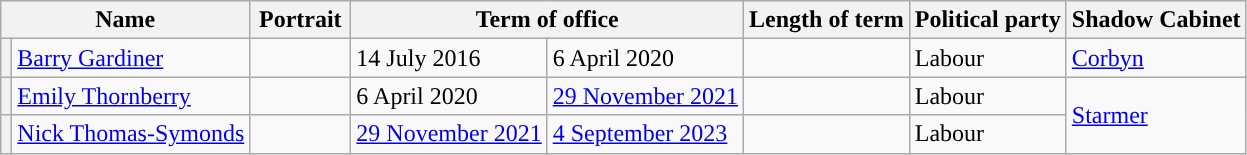<table class="wikitable">
<tr>
<th colspan=2>Name</th>
<th width=60>Portrait</th>
<th colspan=2>Term of office</th>
<th>Length of term</th>
<th>Political party</th>
<th>Shadow Cabinet</th>
</tr>
<tr>
<th style="background-color: "></th>
<td><a href='#'>Barry Gardiner</a></td>
<td></td>
<td>14 July 2016</td>
<td>6 April 2020</td>
<td></td>
<td>Labour</td>
<td><a href='#'>Corbyn</a></td>
</tr>
<tr>
<th style="background-color: "></th>
<td><a href='#'>Emily Thornberry</a></td>
<td></td>
<td>6 April 2020</td>
<td><a href='#'>29 November 2021</a></td>
<td></td>
<td>Labour</td>
<td rowspan="2"><a href='#'>Starmer</a></td>
</tr>
<tr>
<th style="background-color: "></th>
<td><a href='#'>Nick Thomas-Symonds</a></td>
<td></td>
<td><a href='#'>29 November 2021</a></td>
<td><a href='#'>4 September 2023</a></td>
<td></td>
<td>Labour</td>
</tr>
</table>
